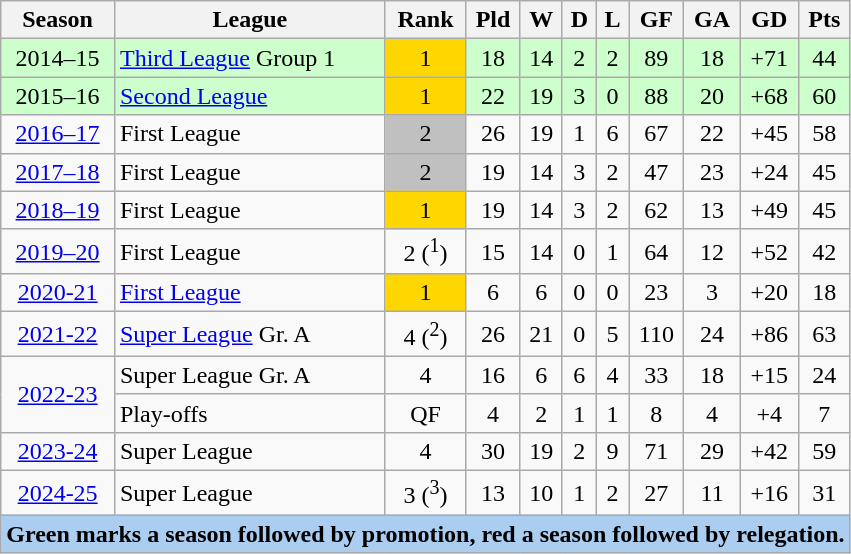<table class="wikitable">
<tr>
<th>Season</th>
<th>League</th>
<th>Rank</th>
<th>Pld</th>
<th>W</th>
<th>D</th>
<th>L</th>
<th>GF</th>
<th>GA</th>
<th>GD</th>
<th>Pts</th>
</tr>
<tr align=center bgcolor=#cfc>
<td>2014–15</td>
<td align=left><a href='#'>Third League</a> Group 1</td>
<td bgcolor=gold>1</td>
<td>18</td>
<td>14</td>
<td>2</td>
<td>2</td>
<td>89</td>
<td>18</td>
<td>+71</td>
<td>44</td>
</tr>
<tr align=center bgcolor=#cfc>
<td>2015–16</td>
<td align=left><a href='#'>Second League</a></td>
<td bgcolor=gold>1</td>
<td>22</td>
<td>19</td>
<td>3</td>
<td>0</td>
<td>88</td>
<td>20</td>
<td>+68</td>
<td>60</td>
</tr>
<tr align=center>
<td><a href='#'>2016–17</a></td>
<td align=left>First League</td>
<td bgcolor=silver>2</td>
<td>26</td>
<td>19</td>
<td>1</td>
<td>6</td>
<td>67</td>
<td>22</td>
<td>+45</td>
<td>58</td>
</tr>
<tr align=center>
<td><a href='#'>2017–18</a></td>
<td align=left>First League</td>
<td bgcolor=silver>2</td>
<td>19</td>
<td>14</td>
<td>3</td>
<td>2</td>
<td>47</td>
<td>23</td>
<td>+24</td>
<td>45</td>
</tr>
<tr align=center>
<td><a href='#'>2018–19</a></td>
<td align=left>First League</td>
<td bgcolor=gold>1</td>
<td>19</td>
<td>14</td>
<td>3</td>
<td>2</td>
<td>62</td>
<td>13</td>
<td>+49</td>
<td>45</td>
</tr>
<tr align=center>
<td><a href='#'>2019–20</a></td>
<td align=left>First League</td>
<td bgcolor=>2 (<sup>1</sup>)</td>
<td>15</td>
<td>14</td>
<td>0</td>
<td>1</td>
<td>64</td>
<td>12</td>
<td>+52</td>
<td>42</td>
</tr>
<tr align=center>
<td><a href='#'>2020-21</a></td>
<td align=left><a href='#'>First League</a></td>
<td bgcolor=gold>1</td>
<td>6</td>
<td>6</td>
<td>0</td>
<td>0</td>
<td>23</td>
<td>3</td>
<td>+20</td>
<td>18</td>
</tr>
<tr align=center>
<td><a href='#'>2021-22</a></td>
<td align=left><a href='#'>Super League</a> Gr. A</td>
<td>4 (<sup>2</sup>)</td>
<td>26</td>
<td>21</td>
<td>0</td>
<td>5</td>
<td>110</td>
<td>24</td>
<td>+86</td>
<td>63</td>
</tr>
<tr align=center>
<td rowspan=2><a href='#'>2022-23</a></td>
<td align=left>Super League Gr. A</td>
<td>4</td>
<td>16</td>
<td>6</td>
<td>6</td>
<td>4</td>
<td>33</td>
<td>18</td>
<td>+15</td>
<td>24</td>
</tr>
<tr align=center>
<td align=left>Play-offs</td>
<td>QF</td>
<td>4</td>
<td>2</td>
<td>1</td>
<td>1</td>
<td>8</td>
<td>4</td>
<td>+4</td>
<td>7</td>
</tr>
<tr align=center>
<td><a href='#'>2023-24</a></td>
<td align=left>Super League</td>
<td>4</td>
<td>30</td>
<td>19</td>
<td>2</td>
<td>9</td>
<td>71</td>
<td>29</td>
<td>+42</td>
<td>59</td>
</tr>
<tr align=center>
<td><a href='#'>2024-25</a></td>
<td align=left>Super League</td>
<td>3 (<sup>3</sup>)</td>
<td>13</td>
<td>10</td>
<td>1</td>
<td>2</td>
<td>27</td>
<td>11</td>
<td>+16</td>
<td>31</td>
</tr>
<tr bgcolor=#abcdef>
<td colspan=11 align=center><strong>Green marks a season followed by promotion, red a season followed by relegation.</strong></td>
</tr>
</table>
